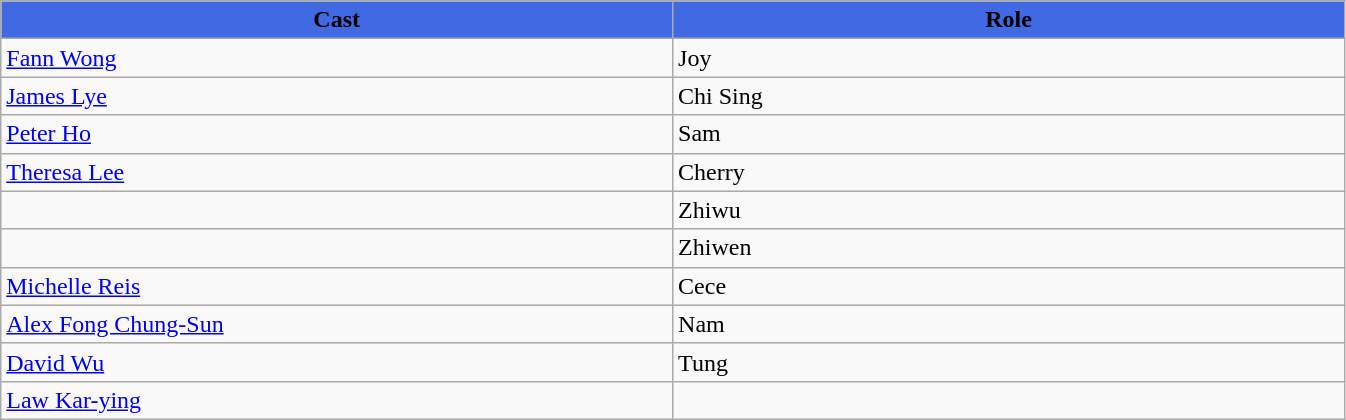<table class="wikitable">
<tr>
<th style="background:RoyalBlue; width:17%">Cast</th>
<th style="background:RoyalBlue; width:17%">Role</th>
</tr>
<tr>
<td><a href='#'>Fann Wong</a></td>
<td>Joy</td>
</tr>
<tr>
<td><a href='#'>James Lye</a></td>
<td>Chi Sing</td>
</tr>
<tr>
<td><a href='#'>Peter Ho</a></td>
<td>Sam</td>
</tr>
<tr>
<td><a href='#'>Theresa Lee</a></td>
<td>Cherry</td>
</tr>
<tr>
<td></td>
<td>Zhiwu</td>
</tr>
<tr>
<td></td>
<td>Zhiwen</td>
</tr>
<tr>
<td><a href='#'>Michelle Reis</a></td>
<td>Cece</td>
</tr>
<tr>
<td><a href='#'>Alex Fong Chung-Sun</a></td>
<td>Nam</td>
</tr>
<tr>
<td><a href='#'>David Wu</a></td>
<td>Tung</td>
</tr>
<tr>
<td><a href='#'>Law Kar-ying</a></td>
<td></td>
</tr>
</table>
